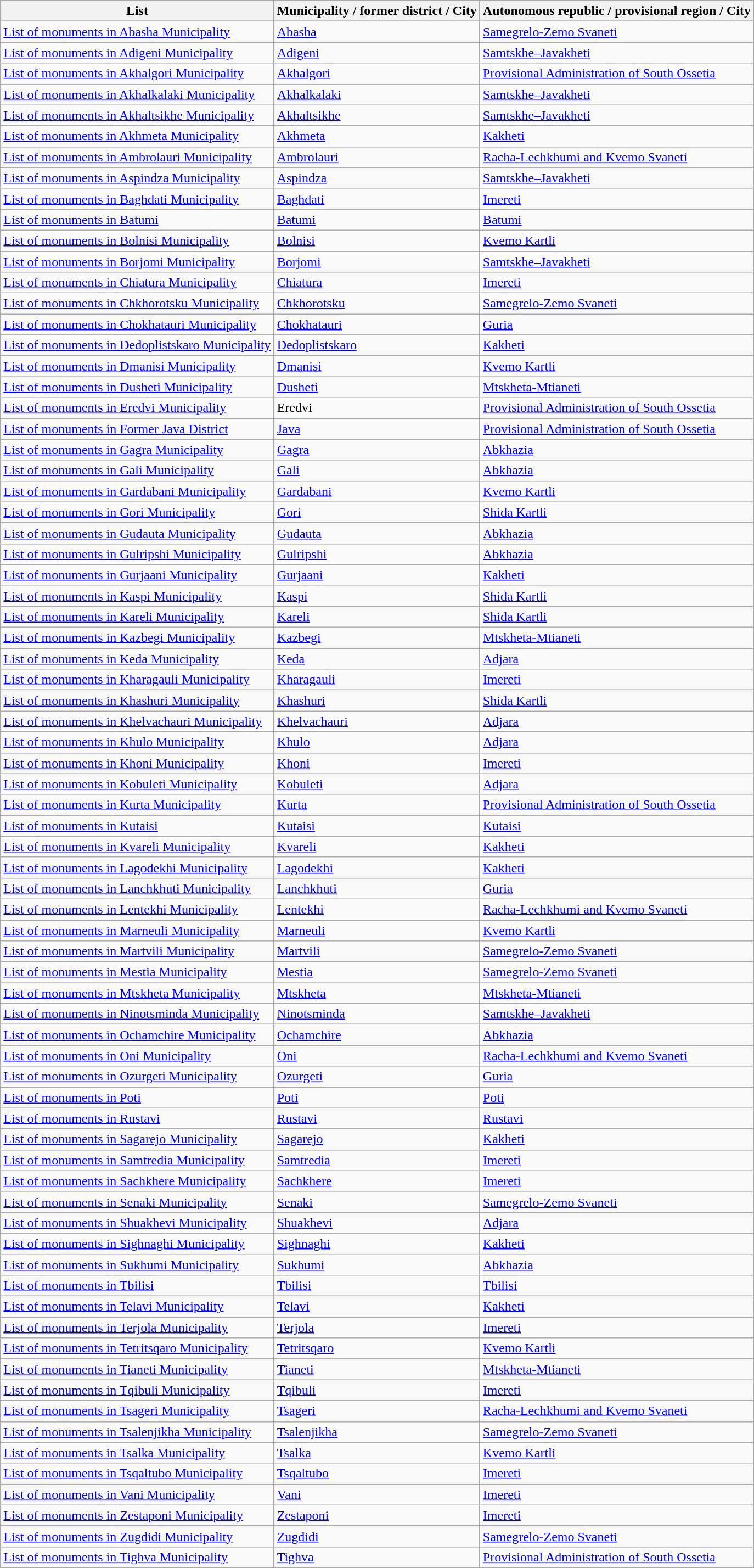<table class="wikitable sortable">
<tr>
<th>List</th>
<th>Municipality / former district / City</th>
<th>Autonomous republic / provisional region / City</th>
</tr>
<tr>
<td><a href='#'>List of monuments in Abasha Municipality</a></td>
<td><a href='#'>Abasha</a></td>
<td><a href='#'>Samegrelo-Zemo Svaneti</a></td>
</tr>
<tr>
<td><a href='#'>List of monuments in Adigeni Municipality</a></td>
<td><a href='#'>Adigeni</a></td>
<td><a href='#'>Samtskhe–Javakheti</a></td>
</tr>
<tr>
<td><a href='#'>List of monuments in Akhalgori Municipality</a></td>
<td><a href='#'>Akhalgori</a></td>
<td><a href='#'>Provisional Administration of South Ossetia</a></td>
</tr>
<tr>
<td><a href='#'>List of monuments in Akhalkalaki Municipality</a></td>
<td><a href='#'>Akhalkalaki</a></td>
<td><a href='#'>Samtskhe–Javakheti</a></td>
</tr>
<tr>
<td><a href='#'>List of monuments in Akhaltsikhe Municipality</a></td>
<td><a href='#'>Akhaltsikhe</a></td>
<td><a href='#'>Samtskhe–Javakheti</a></td>
</tr>
<tr>
<td><a href='#'>List of monuments in Akhmeta Municipality</a></td>
<td><a href='#'>Akhmeta</a></td>
<td><a href='#'>Kakheti</a></td>
</tr>
<tr>
<td><a href='#'>List of monuments in Ambrolauri Municipality</a></td>
<td><a href='#'>Ambrolauri</a></td>
<td><a href='#'>Racha-Lechkhumi and Kvemo Svaneti</a></td>
</tr>
<tr>
<td><a href='#'>List of monuments in Aspindza Municipality</a></td>
<td><a href='#'>Aspindza</a></td>
<td><a href='#'>Samtskhe–Javakheti</a></td>
</tr>
<tr>
<td><a href='#'>List of monuments in Baghdati Municipality</a></td>
<td><a href='#'>Baghdati</a></td>
<td><a href='#'>Imereti</a></td>
</tr>
<tr>
<td><a href='#'>List of monuments in Batumi</a></td>
<td><a href='#'>Batumi</a></td>
<td><a href='#'>Batumi</a></td>
</tr>
<tr>
<td><a href='#'>List of monuments in Bolnisi Municipality</a></td>
<td><a href='#'>Bolnisi</a></td>
<td><a href='#'>Kvemo Kartli</a></td>
</tr>
<tr>
<td><a href='#'>List of monuments in Borjomi Municipality</a></td>
<td><a href='#'>Borjomi</a></td>
<td><a href='#'>Samtskhe–Javakheti</a></td>
</tr>
<tr>
<td><a href='#'>List of monuments in Chiatura Municipality</a></td>
<td><a href='#'>Chiatura</a></td>
<td><a href='#'>Imereti</a></td>
</tr>
<tr>
<td><a href='#'>List of monuments in Chkhorotsku Municipality</a></td>
<td><a href='#'>Chkhorotsku</a></td>
<td><a href='#'>Samegrelo-Zemo Svaneti</a></td>
</tr>
<tr>
<td><a href='#'>List of monuments in Chokhatauri Municipality</a></td>
<td><a href='#'>Chokhatauri</a></td>
<td><a href='#'>Guria</a></td>
</tr>
<tr>
<td><a href='#'>List of monuments in Dedoplistskaro Municipality</a></td>
<td><a href='#'>Dedoplistskaro</a></td>
<td><a href='#'>Kakheti</a></td>
</tr>
<tr>
<td><a href='#'>List of monuments in Dmanisi Municipality</a></td>
<td><a href='#'>Dmanisi</a></td>
<td><a href='#'>Kvemo Kartli</a></td>
</tr>
<tr>
<td><a href='#'>List of monuments in Dusheti Municipality</a></td>
<td><a href='#'>Dusheti</a></td>
<td><a href='#'>Mtskheta-Mtianeti</a></td>
</tr>
<tr>
<td><a href='#'>List of monuments in Eredvi Municipality</a></td>
<td>Eredvi</td>
<td><a href='#'>Provisional Administration of South Ossetia</a></td>
</tr>
<tr>
<td><a href='#'>List of monuments in Former Java District</a></td>
<td><a href='#'>Java</a></td>
<td><a href='#'>Provisional Administration of South Ossetia</a></td>
</tr>
<tr>
<td><a href='#'>List of monuments in Gagra Municipality</a></td>
<td><a href='#'>Gagra</a></td>
<td><a href='#'>Abkhazia</a></td>
</tr>
<tr>
<td><a href='#'>List of monuments in Gali Municipality</a></td>
<td><a href='#'>Gali</a></td>
<td><a href='#'>Abkhazia</a></td>
</tr>
<tr>
<td><a href='#'>List of monuments in Gardabani Municipality</a></td>
<td><a href='#'>Gardabani</a></td>
<td><a href='#'>Kvemo Kartli</a></td>
</tr>
<tr>
<td><a href='#'>List of monuments in Gori Municipality</a></td>
<td><a href='#'>Gori</a></td>
<td><a href='#'>Shida Kartli</a></td>
</tr>
<tr>
<td><a href='#'>List of monuments in Gudauta Municipality</a></td>
<td><a href='#'>Gudauta</a></td>
<td><a href='#'>Abkhazia</a></td>
</tr>
<tr>
<td><a href='#'>List of monuments in Gulripshi Municipality</a></td>
<td><a href='#'>Gulripshi</a></td>
<td><a href='#'>Abkhazia</a></td>
</tr>
<tr>
<td><a href='#'>List of monuments in Gurjaani Municipality</a></td>
<td><a href='#'>Gurjaani</a></td>
<td><a href='#'>Kakheti</a></td>
</tr>
<tr>
<td><a href='#'>List of monuments in Kaspi Municipality</a></td>
<td><a href='#'>Kaspi</a></td>
<td><a href='#'>Shida Kartli</a></td>
</tr>
<tr>
<td><a href='#'>List of monuments in Kareli Municipality</a></td>
<td><a href='#'>Kareli</a></td>
<td><a href='#'>Shida Kartli</a></td>
</tr>
<tr>
<td><a href='#'>List of monuments in Kazbegi Municipality</a></td>
<td><a href='#'>Kazbegi</a></td>
<td><a href='#'>Mtskheta-Mtianeti</a></td>
</tr>
<tr>
<td><a href='#'>List of monuments in Keda Municipality</a></td>
<td><a href='#'>Keda</a></td>
<td><a href='#'>Adjara</a></td>
</tr>
<tr>
<td><a href='#'>List of monuments in Kharagauli Municipality</a></td>
<td><a href='#'>Kharagauli</a></td>
<td><a href='#'>Imereti</a></td>
</tr>
<tr>
<td><a href='#'>List of monuments in Khashuri Municipality</a></td>
<td><a href='#'>Khashuri</a></td>
<td><a href='#'>Shida Kartli</a></td>
</tr>
<tr>
<td><a href='#'>List of monuments in Khelvachauri Municipality</a></td>
<td><a href='#'>Khelvachauri</a></td>
<td><a href='#'>Adjara</a></td>
</tr>
<tr>
<td><a href='#'>List of monuments in Khulo Municipality</a></td>
<td><a href='#'>Khulo</a></td>
<td><a href='#'>Adjara</a></td>
</tr>
<tr>
<td><a href='#'>List of monuments in Khoni Municipality</a></td>
<td><a href='#'>Khoni</a></td>
<td><a href='#'>Imereti</a></td>
</tr>
<tr>
<td><a href='#'>List of monuments in Kobuleti Municipality</a></td>
<td><a href='#'>Kobuleti</a></td>
<td><a href='#'>Adjara</a></td>
</tr>
<tr>
<td><a href='#'>List of monuments in Kurta Municipality</a></td>
<td><a href='#'>Kurta</a></td>
<td><a href='#'>Provisional Administration of South Ossetia</a></td>
</tr>
<tr>
<td><a href='#'>List of monuments in Kutaisi</a></td>
<td><a href='#'>Kutaisi</a></td>
<td><a href='#'>Kutaisi</a></td>
</tr>
<tr>
<td><a href='#'>List of monuments in Kvareli Municipality</a></td>
<td><a href='#'>Kvareli</a></td>
<td><a href='#'>Kakheti</a></td>
</tr>
<tr>
<td><a href='#'>List of monuments in Lagodekhi Municipality</a></td>
<td><a href='#'>Lagodekhi</a></td>
<td><a href='#'>Kakheti</a></td>
</tr>
<tr>
<td><a href='#'>List of monuments in Lanchkhuti Municipality</a></td>
<td><a href='#'>Lanchkhuti</a></td>
<td><a href='#'>Guria</a></td>
</tr>
<tr>
<td><a href='#'>List of monuments in Lentekhi Municipality</a></td>
<td><a href='#'>Lentekhi</a></td>
<td><a href='#'>Racha-Lechkhumi and Kvemo Svaneti</a></td>
</tr>
<tr>
<td><a href='#'>List of monuments in Marneuli Municipality</a></td>
<td><a href='#'>Marneuli</a></td>
<td><a href='#'>Kvemo Kartli</a></td>
</tr>
<tr>
<td><a href='#'>List of monuments in Martvili Municipality</a></td>
<td><a href='#'>Martvili</a></td>
<td><a href='#'>Samegrelo-Zemo Svaneti</a></td>
</tr>
<tr>
<td><a href='#'>List of monuments in Mestia Municipality</a></td>
<td><a href='#'>Mestia</a></td>
<td><a href='#'>Samegrelo-Zemo Svaneti</a></td>
</tr>
<tr>
<td><a href='#'>List of monuments in Mtskheta Municipality</a></td>
<td><a href='#'>Mtskheta</a></td>
<td><a href='#'>Mtskheta-Mtianeti</a></td>
</tr>
<tr>
<td><a href='#'>List of monuments in Ninotsminda Municipality</a></td>
<td><a href='#'>Ninotsminda</a></td>
<td><a href='#'>Samtskhe–Javakheti</a></td>
</tr>
<tr>
<td><a href='#'>List of monuments in Ochamchire Municipality</a></td>
<td><a href='#'>Ochamchire</a></td>
<td><a href='#'>Abkhazia</a></td>
</tr>
<tr>
<td><a href='#'>List of monuments in Oni Municipality</a></td>
<td><a href='#'>Oni</a></td>
<td><a href='#'>Racha-Lechkhumi and Kvemo Svaneti</a></td>
</tr>
<tr>
<td><a href='#'>List of monuments in Ozurgeti Municipality</a></td>
<td><a href='#'>Ozurgeti</a></td>
<td><a href='#'>Guria</a></td>
</tr>
<tr>
<td><a href='#'>List of monuments in Poti</a></td>
<td><a href='#'>Poti</a></td>
<td><a href='#'>Poti</a></td>
</tr>
<tr>
<td><a href='#'>List of monuments in Rustavi</a></td>
<td><a href='#'>Rustavi</a></td>
<td><a href='#'>Rustavi</a></td>
</tr>
<tr>
<td><a href='#'>List of monuments in Sagarejo Municipality</a></td>
<td><a href='#'>Sagarejo</a></td>
<td><a href='#'>Kakheti</a></td>
</tr>
<tr>
<td><a href='#'>List of monuments in Samtredia Municipality</a></td>
<td><a href='#'>Samtredia</a></td>
<td><a href='#'>Imereti</a></td>
</tr>
<tr>
<td><a href='#'>List of monuments in Sachkhere Municipality</a></td>
<td><a href='#'>Sachkhere</a></td>
<td><a href='#'>Imereti</a></td>
</tr>
<tr>
<td><a href='#'>List of monuments in Senaki Municipality</a></td>
<td><a href='#'>Senaki</a></td>
<td><a href='#'>Samegrelo-Zemo Svaneti</a></td>
</tr>
<tr>
<td><a href='#'>List of monuments in Shuakhevi Municipality</a></td>
<td><a href='#'>Shuakhevi</a></td>
<td><a href='#'>Adjara</a></td>
</tr>
<tr>
<td><a href='#'>List of monuments in Sighnaghi Municipality</a></td>
<td><a href='#'>Sighnaghi</a></td>
<td><a href='#'>Kakheti</a></td>
</tr>
<tr>
<td><a href='#'>List of monuments in Sukhumi Municipality</a></td>
<td><a href='#'>Sukhumi</a></td>
<td><a href='#'>Abkhazia</a></td>
</tr>
<tr>
<td><a href='#'>List of monuments in Tbilisi</a></td>
<td><a href='#'>Tbilisi</a></td>
<td><a href='#'>Tbilisi</a></td>
</tr>
<tr>
<td><a href='#'>List of monuments in Telavi Municipality</a></td>
<td><a href='#'>Telavi</a></td>
<td><a href='#'>Kakheti</a></td>
</tr>
<tr>
<td><a href='#'>List of monuments in Terjola Municipality</a></td>
<td><a href='#'>Terjola</a></td>
<td><a href='#'>Imereti</a></td>
</tr>
<tr>
<td><a href='#'>List of monuments in Tetritsqaro Municipality</a></td>
<td><a href='#'>Tetritsqaro</a></td>
<td><a href='#'>Kvemo Kartli</a></td>
</tr>
<tr>
<td><a href='#'>List of monuments in Tianeti Municipality</a></td>
<td><a href='#'>Tianeti</a></td>
<td><a href='#'>Mtskheta-Mtianeti</a></td>
</tr>
<tr>
<td><a href='#'>List of monuments in Tqibuli Municipality</a></td>
<td><a href='#'>Tqibuli</a></td>
<td><a href='#'>Imereti</a></td>
</tr>
<tr>
<td><a href='#'>List of monuments in Tsageri Municipality</a></td>
<td><a href='#'>Tsageri</a></td>
<td><a href='#'>Racha-Lechkhumi and Kvemo Svaneti</a></td>
</tr>
<tr>
<td><a href='#'>List of monuments in Tsalenjikha Municipality</a></td>
<td><a href='#'>Tsalenjikha</a></td>
<td><a href='#'>Samegrelo-Zemo Svaneti</a></td>
</tr>
<tr>
<td><a href='#'>List of monuments in Tsalka Municipality</a></td>
<td><a href='#'>Tsalka</a></td>
<td><a href='#'>Kvemo Kartli</a></td>
</tr>
<tr>
<td><a href='#'>List of monuments in Tsqaltubo Municipality</a></td>
<td><a href='#'>Tsqaltubo</a></td>
<td><a href='#'>Imereti</a></td>
</tr>
<tr>
<td><a href='#'>List of monuments in Vani Municipality</a></td>
<td><a href='#'>Vani</a></td>
<td><a href='#'>Imereti</a></td>
</tr>
<tr>
<td><a href='#'>List of monuments in Zestaponi Municipality</a></td>
<td><a href='#'>Zestaponi</a></td>
<td><a href='#'>Imereti</a></td>
</tr>
<tr>
<td><a href='#'>List of monuments in Zugdidi Municipality</a></td>
<td><a href='#'>Zugdidi</a></td>
<td><a href='#'>Samegrelo-Zemo Svaneti</a></td>
</tr>
<tr>
<td><a href='#'>List of monuments in Tighva Municipality</a></td>
<td><a href='#'>Tighva</a></td>
<td><a href='#'>Provisional Administration of South Ossetia</a></td>
</tr>
</table>
